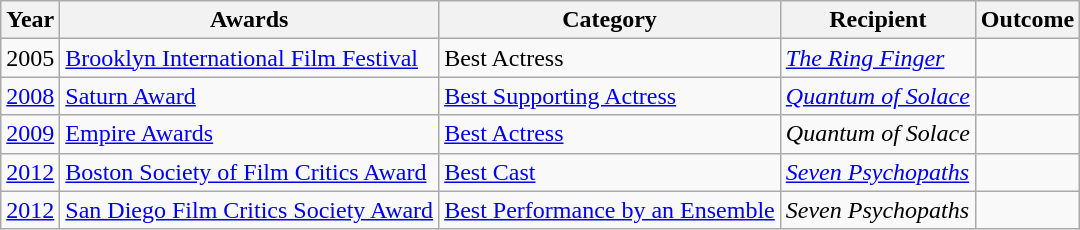<table class="wikitable sortable">
<tr>
<th scope="col">Year</th>
<th scope="col">Awards</th>
<th scope="col">Category</th>
<th scope="col">Recipient</th>
<th scope="col">Outcome</th>
</tr>
<tr>
<td>2005</td>
<td><a href='#'>Brooklyn International Film Festival</a></td>
<td>Best Actress</td>
<td><em><a href='#'>The Ring Finger</a></em></td>
<td></td>
</tr>
<tr>
<td><a href='#'>2008</a></td>
<td><a href='#'>Saturn Award</a></td>
<td><a href='#'>Best Supporting Actress</a></td>
<td><em><a href='#'>Quantum of Solace</a></em></td>
<td></td>
</tr>
<tr>
<td><a href='#'>2009</a></td>
<td><a href='#'>Empire Awards</a></td>
<td><a href='#'>Best Actress</a></td>
<td><em>Quantum of Solace</em></td>
<td></td>
</tr>
<tr>
<td><a href='#'>2012</a></td>
<td><a href='#'>Boston Society of Film Critics Award</a></td>
<td><a href='#'>Best Cast</a></td>
<td><em><a href='#'>Seven Psychopaths</a></em></td>
<td></td>
</tr>
<tr>
<td><a href='#'>2012</a></td>
<td><a href='#'>San Diego Film Critics Society Award</a></td>
<td><a href='#'>Best Performance by an Ensemble</a></td>
<td><em>Seven Psychopaths</em></td>
<td></td>
</tr>
</table>
